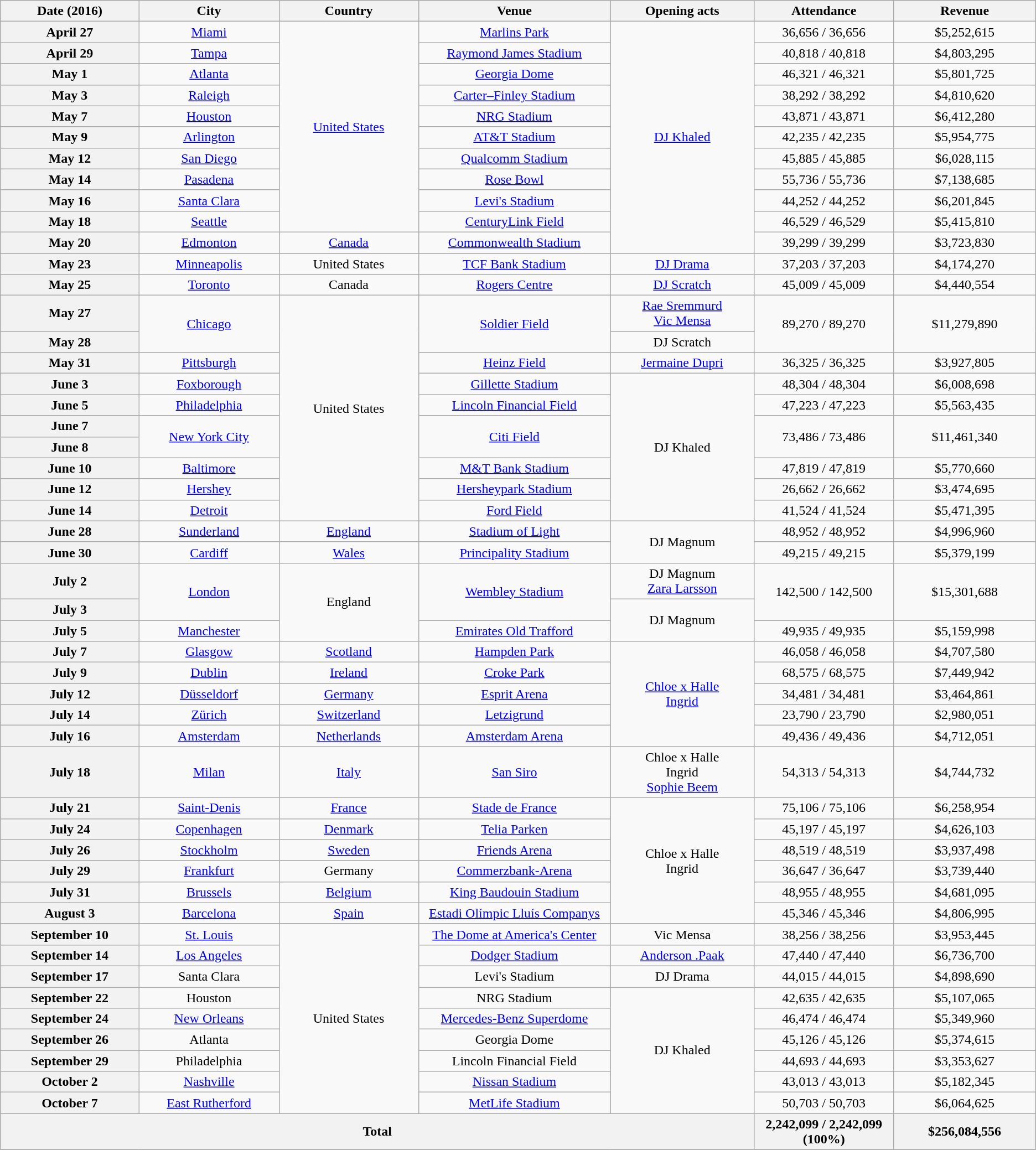<table class="wikitable plainrowheaders" style="text-align:center">
<tr>
<th scope="col" style="width:12em">Date (2016)</th>
<th scope="col" style="width:12em">City</th>
<th scope="col" style="width:12em">Country</th>
<th scope="col" style="width:16em">Venue</th>
<th scope="col" style="width:12em">Opening acts</th>
<th scope="col" style="width:12em">Attendance</th>
<th scope="col" style="width:12em">Revenue</th>
</tr>
<tr>
<th scope="row">April 27</th>
<td><a href='#'>Miami</a></td>
<td rowspan="10"><a href='#'>United States</a></td>
<td><a href='#'>Marlins Park</a></td>
<td rowspan="11"><a href='#'>DJ Khaled</a></td>
<td>36,656 / 36,656</td>
<td>$5,252,615</td>
</tr>
<tr>
<th scope="row">April 29</th>
<td><a href='#'>Tampa</a></td>
<td><a href='#'>Raymond James Stadium</a></td>
<td>40,818 / 40,818</td>
<td>$4,803,295</td>
</tr>
<tr>
<th scope="row">May 1</th>
<td><a href='#'>Atlanta</a></td>
<td><a href='#'>Georgia Dome</a></td>
<td>46,321 / 46,321</td>
<td>$5,801,725</td>
</tr>
<tr>
<th scope="row">May 3</th>
<td><a href='#'>Raleigh</a></td>
<td><a href='#'>Carter–Finley Stadium</a></td>
<td>38,292 / 38,292</td>
<td>$4,810,620</td>
</tr>
<tr>
<th scope="row">May 7</th>
<td><a href='#'>Houston</a></td>
<td><a href='#'>NRG Stadium</a></td>
<td>43,871 / 43,871</td>
<td>$6,412,280</td>
</tr>
<tr>
<th scope="row">May 9</th>
<td><a href='#'>Arlington</a></td>
<td><a href='#'>AT&T Stadium</a></td>
<td>42,235 / 42,235</td>
<td>$5,954,775</td>
</tr>
<tr>
<th scope="row">May 12</th>
<td><a href='#'>San Diego</a></td>
<td><a href='#'>Qualcomm Stadium</a></td>
<td>45,885 / 45,885</td>
<td>$6,028,115</td>
</tr>
<tr>
<th scope="row">May 14</th>
<td><a href='#'>Pasadena</a></td>
<td><a href='#'>Rose Bowl</a></td>
<td>55,736 / 55,736</td>
<td>$7,138,685</td>
</tr>
<tr>
<th scope="row">May 16</th>
<td><a href='#'>Santa Clara</a></td>
<td><a href='#'>Levi's Stadium</a></td>
<td>44,252 / 44,252</td>
<td>$6,201,845</td>
</tr>
<tr>
<th scope="row">May 18</th>
<td><a href='#'>Seattle</a></td>
<td><a href='#'>CenturyLink Field</a></td>
<td>46,529 / 46,529</td>
<td>$5,415,810</td>
</tr>
<tr>
<th scope="row">May 20</th>
<td><a href='#'>Edmonton</a></td>
<td><a href='#'>Canada</a></td>
<td><a href='#'>Commonwealth Stadium</a></td>
<td>39,299 / 39,299</td>
<td>$3,723,830</td>
</tr>
<tr>
<th scope="row">May 23</th>
<td><a href='#'>Minneapolis</a></td>
<td>United States</td>
<td><a href='#'>TCF Bank Stadium</a></td>
<td><a href='#'>DJ Drama</a></td>
<td>37,203 / 37,203</td>
<td>$4,174,270</td>
</tr>
<tr>
<th scope="row">May 25</th>
<td><a href='#'>Toronto</a></td>
<td>Canada</td>
<td><a href='#'>Rogers Centre</a></td>
<td><a href='#'>DJ Scratch</a></td>
<td>45,009 / 45,009</td>
<td>$4,440,554</td>
</tr>
<tr>
<th scope="row">May 27</th>
<td rowspan="2"><a href='#'>Chicago</a></td>
<td rowspan="10">United States</td>
<td rowspan="2"><a href='#'>Soldier Field</a></td>
<td nowrap><a href='#'>Rae Sremmurd</a><br><a href='#'>Vic Mensa</a></td>
<td rowspan="2">89,270 / 89,270</td>
<td rowspan="2">$11,279,890</td>
</tr>
<tr>
<th scope="row">May 28</th>
<td>DJ Scratch</td>
</tr>
<tr>
<th scope="row">May 31</th>
<td><a href='#'>Pittsburgh</a></td>
<td><a href='#'>Heinz Field</a></td>
<td><a href='#'>Jermaine Dupri</a></td>
<td>36,325 / 36,325</td>
<td>$3,927,805</td>
</tr>
<tr>
<th scope="row">June 3</th>
<td><a href='#'>Foxborough</a></td>
<td><a href='#'>Gillette Stadium</a></td>
<td rowspan="7">DJ Khaled</td>
<td>48,304 / 48,304</td>
<td>$6,008,698</td>
</tr>
<tr>
<th scope="row">June 5</th>
<td><a href='#'>Philadelphia</a></td>
<td><a href='#'>Lincoln Financial Field</a></td>
<td>47,223 / 47,223</td>
<td>$5,563,435</td>
</tr>
<tr>
<th scope="row">June 7</th>
<td rowspan="2"><a href='#'>New York City</a></td>
<td rowspan="2"><a href='#'>Citi Field</a></td>
<td rowspan="2">73,486 / 73,486</td>
<td rowspan="2">$11,461,340</td>
</tr>
<tr>
<th scope="row">June 8</th>
</tr>
<tr>
<th scope="row">June 10</th>
<td><a href='#'>Baltimore</a></td>
<td><a href='#'>M&T Bank Stadium</a></td>
<td>47,819 / 47,819</td>
<td>$5,770,660</td>
</tr>
<tr>
<th scope="row">June 12</th>
<td><a href='#'>Hershey</a></td>
<td><a href='#'>Hersheypark Stadium</a></td>
<td>26,662 / 26,662</td>
<td>$3,474,695</td>
</tr>
<tr>
<th scope="row">June 14</th>
<td><a href='#'>Detroit</a></td>
<td><a href='#'>Ford Field</a></td>
<td>41,524 / 41,524</td>
<td>$5,471,395</td>
</tr>
<tr>
<th scope="row">June 28</th>
<td><a href='#'>Sunderland</a></td>
<td><a href='#'>England</a></td>
<td><a href='#'>Stadium of Light</a></td>
<td rowspan="2">DJ Magnum</td>
<td>48,952 / 48,952</td>
<td>$4,996,960</td>
</tr>
<tr>
<th scope="row">June 30</th>
<td><a href='#'>Cardiff</a></td>
<td><a href='#'>Wales</a></td>
<td><a href='#'>Principality Stadium</a></td>
<td>49,215 / 49,215</td>
<td>$5,379,199</td>
</tr>
<tr>
<th scope="row">July 2</th>
<td rowspan="2"><a href='#'>London</a></td>
<td rowspan="3">England</td>
<td rowspan="2"><a href='#'>Wembley Stadium</a></td>
<td>DJ Magnum<br><a href='#'>Zara Larsson</a></td>
<td rowspan="2">142,500 / 142,500</td>
<td rowspan="2">$15,301,688</td>
</tr>
<tr>
<th scope="row">July 3</th>
<td rowspan="2">DJ Magnum</td>
</tr>
<tr>
<th scope="row">July 5</th>
<td><a href='#'>Manchester</a></td>
<td><a href='#'>Emirates Old Trafford</a></td>
<td>49,935 / 49,935</td>
<td>$5,159,998</td>
</tr>
<tr>
<th scope="row">July 7</th>
<td><a href='#'>Glasgow</a></td>
<td><a href='#'>Scotland</a></td>
<td><a href='#'>Hampden Park</a></td>
<td rowspan="5"><a href='#'>Chloe x Halle</a><br><a href='#'>Ingrid</a></td>
<td>46,058 / 46,058</td>
<td>$4,707,580</td>
</tr>
<tr>
<th scope="row">July 9</th>
<td><a href='#'>Dublin</a></td>
<td><a href='#'>Ireland</a></td>
<td><a href='#'>Croke Park</a></td>
<td>68,575 / 68,575</td>
<td>$7,449,942</td>
</tr>
<tr>
<th scope="row">July 12</th>
<td><a href='#'>Düsseldorf</a></td>
<td><a href='#'>Germany</a></td>
<td><a href='#'>Esprit Arena</a></td>
<td>34,481 / 34,481</td>
<td>$3,464,861</td>
</tr>
<tr>
<th scope="row">July 14</th>
<td><a href='#'>Zürich</a></td>
<td><a href='#'>Switzerland</a></td>
<td><a href='#'>Letzigrund</a></td>
<td>23,790 / 23,790</td>
<td>$2,980,051</td>
</tr>
<tr>
<th scope="row">July 16</th>
<td><a href='#'>Amsterdam</a></td>
<td><a href='#'>Netherlands</a></td>
<td><a href='#'>Amsterdam Arena</a></td>
<td>49,436 / 49,436</td>
<td>$4,712,051</td>
</tr>
<tr>
<th scope="row">July 18</th>
<td><a href='#'>Milan</a></td>
<td><a href='#'>Italy</a></td>
<td><a href='#'>San Siro</a></td>
<td>Chloe x Halle<br>Ingrid<br><a href='#'>Sophie Beem</a></td>
<td>54,313 / 54,313</td>
<td>$4,744,732</td>
</tr>
<tr>
<th scope="row">July 21</th>
<td><a href='#'>Saint-Denis</a></td>
<td><a href='#'>France</a></td>
<td><a href='#'>Stade de France</a></td>
<td rowspan="6">Chloe x Halle<br>Ingrid</td>
<td>75,106 / 75,106</td>
<td>$6,258,954</td>
</tr>
<tr>
<th scope="row">July 24</th>
<td><a href='#'>Copenhagen</a></td>
<td><a href='#'>Denmark</a></td>
<td><a href='#'>Telia Parken</a></td>
<td>45,197 / 45,197</td>
<td>$4,626,103</td>
</tr>
<tr>
<th scope="row">July 26</th>
<td><a href='#'>Stockholm</a></td>
<td><a href='#'>Sweden</a></td>
<td><a href='#'>Friends Arena</a></td>
<td>48,519 / 48,519</td>
<td>$3,937,498</td>
</tr>
<tr>
<th scope="row">July 29</th>
<td><a href='#'>Frankfurt</a></td>
<td>Germany</td>
<td nowrap><a href='#'>Commerzbank-Arena</a></td>
<td>36,647 / 36,647</td>
<td>$3,739,440</td>
</tr>
<tr>
<th scope="row">July 31</th>
<td><a href='#'>Brussels</a></td>
<td><a href='#'>Belgium</a></td>
<td><a href='#'>King Baudouin Stadium</a></td>
<td>48,955 / 48,955</td>
<td>$4,681,095</td>
</tr>
<tr>
<th scope="row">August 3</th>
<td><a href='#'>Barcelona</a></td>
<td><a href='#'>Spain</a></td>
<td><a href='#'>Estadi Olímpic Lluís Companys</a></td>
<td>45,346 / 45,346</td>
<td>$4,806,995</td>
</tr>
<tr>
<th scope="row">September 10</th>
<td><a href='#'>St. Louis</a></td>
<td rowspan="9">United States</td>
<td><a href='#'>The Dome at America's Center</a></td>
<td>Vic Mensa</td>
<td>38,256 / 38,256</td>
<td>$3,953,445</td>
</tr>
<tr>
<th scope="row">September 14</th>
<td><a href='#'>Los Angeles</a></td>
<td><a href='#'>Dodger Stadium</a></td>
<td><a href='#'>Anderson .Paak</a></td>
<td>47,440 / 47,440</td>
<td>$6,736,700</td>
</tr>
<tr>
<th scope="row">September 17</th>
<td>Santa Clara</td>
<td>Levi's Stadium</td>
<td>DJ Drama</td>
<td>44,015 / 44,015</td>
<td>$4,898,690</td>
</tr>
<tr>
<th scope="row">September 22</th>
<td>Houston</td>
<td>NRG Stadium</td>
<td rowspan="6">DJ Khaled</td>
<td>42,635 / 42,635</td>
<td>$5,107,065</td>
</tr>
<tr>
<th scope="row">September 24</th>
<td><a href='#'>New Orleans</a></td>
<td><a href='#'>Mercedes-Benz Superdome</a></td>
<td>46,474 / 46,474</td>
<td>$5,349,960</td>
</tr>
<tr>
<th scope="row">September 26</th>
<td>Atlanta</td>
<td>Georgia Dome</td>
<td>45,126 / 45,126</td>
<td>$5,374,615</td>
</tr>
<tr>
<th scope="row">September 29</th>
<td>Philadelphia</td>
<td>Lincoln Financial Field</td>
<td>44,693 / 44,693</td>
<td>$3,353,627</td>
</tr>
<tr>
<th scope="row">October 2</th>
<td><a href='#'>Nashville</a></td>
<td><a href='#'>Nissan Stadium</a></td>
<td>43,013 / 43,013</td>
<td>$5,182,345</td>
</tr>
<tr>
<th scope="row">October 7</th>
<td><a href='#'>East Rutherford</a></td>
<td><a href='#'>MetLife Stadium</a></td>
<td>50,703 / 50,703</td>
<td>$6,064,625</td>
</tr>
<tr>
<th colspan="5">Total</th>
<th>2,242,099 / 2,242,099 (100%)</th>
<th>$256,084,556</th>
</tr>
<tr>
</tr>
</table>
